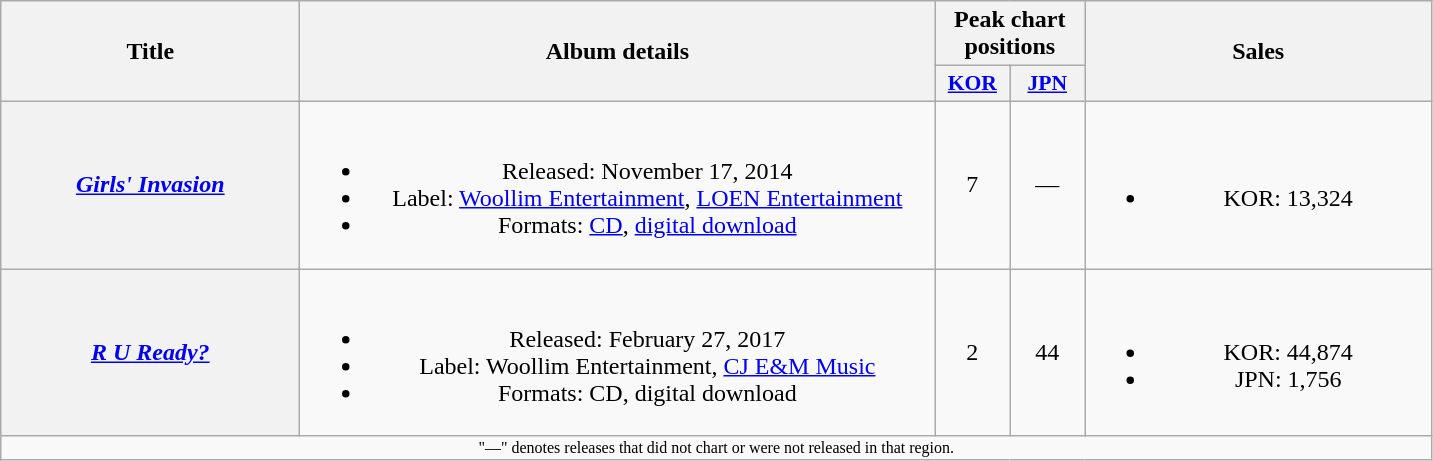<table class="wikitable plainrowheaders" style="text-align:center;">
<tr>
<th rowspan="2" style="width:12em;">Title</th>
<th rowspan="2" style="width:26em;">Album details</th>
<th colspan="2">Peak chart<br>positions</th>
<th rowspan="2" style="width:14em;">Sales</th>
</tr>
<tr>
<th scope="col" style="width:3em;font-size:90%;"><a href='#'>KOR</a><br></th>
<th scope="col" style="width:3em;font-size:90%;"><a href='#'>JPN</a><br></th>
</tr>
<tr>
<th scope="row"><em><a href='#'>Girls' Invasion</a></em></th>
<td><br><ul><li>Released: November 17, 2014</li><li>Label: <a href='#'>Woollim Entertainment</a>, <a href='#'>LOEN Entertainment</a></li><li>Formats: <a href='#'>CD</a>, <a href='#'>digital download</a></li></ul></td>
<td>7</td>
<td>—</td>
<td><br><ul><li>KOR: 13,324</li></ul></td>
</tr>
<tr>
<th scope="row"><em><a href='#'>R U Ready?</a></em></th>
<td><br><ul><li>Released: February 27, 2017</li><li>Label: Woollim Entertainment, <a href='#'>CJ E&M Music</a></li><li>Formats: CD, digital download</li></ul></td>
<td>2</td>
<td>44</td>
<td><br><ul><li>KOR: 44,874</li><li>JPN: 1,756</li></ul></td>
</tr>
<tr>
<td colspan="6" style="font-size:8pt">"—" denotes releases that did not chart or were not released in that region.</td>
</tr>
</table>
